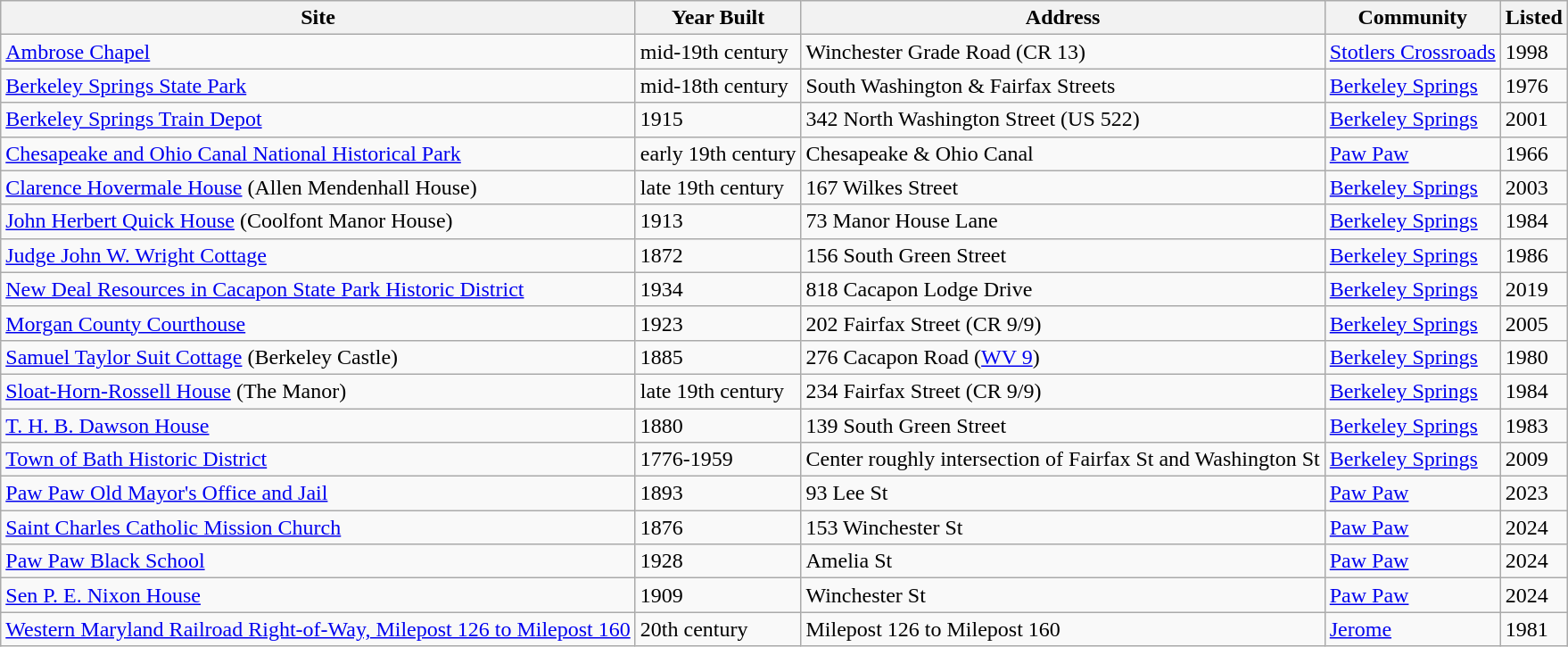<table class = "wikitable">
<tr>
<th>Site</th>
<th>Year Built</th>
<th>Address</th>
<th>Community</th>
<th>Listed</th>
</tr>
<tr>
<td align="left"><a href='#'>Ambrose Chapel</a></td>
<td align="left">mid-19th century</td>
<td align="left">Winchester Grade Road (CR 13)</td>
<td align="left"><a href='#'>Stotlers Crossroads</a></td>
<td align="left">1998</td>
</tr>
<tr>
<td align="left"><a href='#'>Berkeley Springs State Park</a></td>
<td align="left">mid-18th century</td>
<td align="left">South Washington & Fairfax Streets</td>
<td align="left"><a href='#'>Berkeley Springs</a></td>
<td align="left">1976</td>
</tr>
<tr>
<td align="left"><a href='#'>Berkeley Springs Train Depot</a></td>
<td align="left">1915</td>
<td align="left">342 North Washington Street (US 522)</td>
<td align="left"><a href='#'>Berkeley Springs</a></td>
<td align="left">2001</td>
</tr>
<tr>
<td align="left"><a href='#'>Chesapeake and Ohio Canal National Historical Park</a></td>
<td align="left">early 19th century</td>
<td align="left">Chesapeake & Ohio Canal</td>
<td align="left"><a href='#'>Paw Paw</a></td>
<td align="left">1966</td>
</tr>
<tr>
<td align="left"><a href='#'>Clarence Hovermale House</a> (Allen Mendenhall House)</td>
<td align="left">late 19th century</td>
<td align="left">167 Wilkes Street</td>
<td align="left"><a href='#'>Berkeley Springs</a></td>
<td align="left">2003</td>
</tr>
<tr>
<td align="left"><a href='#'>John Herbert Quick House</a> (Coolfont Manor House)</td>
<td align="left">1913</td>
<td align="left">73 Manor House Lane</td>
<td align="left"><a href='#'>Berkeley Springs</a></td>
<td align="left">1984</td>
</tr>
<tr>
<td align="left"><a href='#'>Judge John W. Wright Cottage</a></td>
<td align="left">1872</td>
<td align="left">156 South Green Street</td>
<td align="left"><a href='#'>Berkeley Springs</a></td>
<td align="left">1986</td>
</tr>
<tr>
<td><a href='#'>New Deal Resources in Cacapon State Park Historic District</a></td>
<td>1934</td>
<td>818 Cacapon Lodge Drive</td>
<td><a href='#'>Berkeley Springs</a></td>
<td>2019</td>
</tr>
<tr>
<td align="left"><a href='#'>Morgan County Courthouse</a></td>
<td align="left">1923</td>
<td align="left">202 Fairfax Street (CR 9/9)</td>
<td align="left"><a href='#'>Berkeley Springs</a></td>
<td align="left">2005</td>
</tr>
<tr>
<td align="left"><a href='#'>Samuel Taylor Suit Cottage</a> (Berkeley Castle)</td>
<td align="left">1885</td>
<td align="left">276 Cacapon Road (<a href='#'>WV 9</a>)</td>
<td align="left"><a href='#'>Berkeley Springs</a></td>
<td align="left">1980</td>
</tr>
<tr>
<td align="left"><a href='#'>Sloat-Horn-Rossell House</a> (The Manor)</td>
<td align="left">late 19th century</td>
<td align="left">234 Fairfax Street (CR 9/9)</td>
<td align="left"><a href='#'>Berkeley Springs</a></td>
<td align="left">1984</td>
</tr>
<tr>
<td align="left"><a href='#'>T. H. B. Dawson House</a></td>
<td align="left">1880</td>
<td align="left">139 South Green Street</td>
<td align="left"><a href='#'>Berkeley Springs</a></td>
<td align="left">1983</td>
</tr>
<tr>
<td><a href='#'>Town of Bath Historic District</a></td>
<td>1776-1959</td>
<td>Center roughly intersection of Fairfax St and Washington St</td>
<td><a href='#'>Berkeley Springs</a></td>
<td>2009</td>
</tr>
<tr>
<td><a href='#'>Paw Paw Old Mayor's Office and Jail</a></td>
<td>1893</td>
<td>93 Lee St</td>
<td><a href='#'>Paw Paw</a></td>
<td>2023</td>
</tr>
<tr>
<td><a href='#'>Saint Charles Catholic Mission Church</a></td>
<td>1876</td>
<td>153 Winchester St</td>
<td><a href='#'>Paw Paw</a></td>
<td>2024</td>
</tr>
<tr>
<td><a href='#'>Paw Paw Black School</a></td>
<td>1928</td>
<td>Amelia St</td>
<td><a href='#'>Paw Paw</a></td>
<td>2024</td>
</tr>
<tr>
<td><a href='#'>Sen P. E. Nixon House</a></td>
<td>1909</td>
<td>Winchester St</td>
<td><a href='#'>Paw Paw</a></td>
<td>2024</td>
</tr>
<tr>
<td align="left"><a href='#'>Western Maryland Railroad Right-of-Way, Milepost 126 to Milepost 160</a></td>
<td align="left">20th century</td>
<td align="left">Milepost 126 to Milepost 160</td>
<td align="left"><a href='#'>Jerome</a></td>
<td align="left">1981</td>
</tr>
</table>
